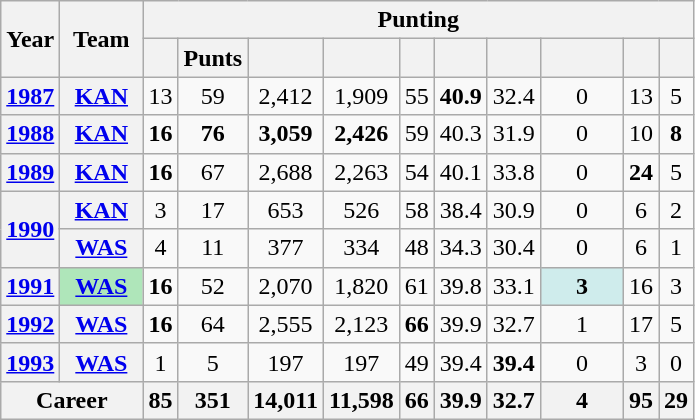<table class=wikitable style="text-align:center;">
<tr>
<th rowspan="2">Year</th>
<th rowspan="2">Team</th>
<th colspan="10">Punting</th>
</tr>
<tr>
<th></th>
<th>Punts</th>
<th></th>
<th></th>
<th></th>
<th></th>
<th></th>
<th></th>
<th></th>
<th></th>
</tr>
<tr>
<th><a href='#'>1987</a></th>
<th><a href='#'>KAN</a></th>
<td>13</td>
<td>59</td>
<td>2,412</td>
<td>1,909</td>
<td>55</td>
<td><strong>40.9</strong></td>
<td>32.4</td>
<td>0</td>
<td>13</td>
<td>5</td>
</tr>
<tr>
<th><a href='#'>1988</a></th>
<th><a href='#'>KAN</a></th>
<td><strong>16</strong></td>
<td><strong>76</strong></td>
<td><strong>3,059</strong></td>
<td><strong>2,426</strong></td>
<td>59</td>
<td>40.3</td>
<td>31.9</td>
<td>0</td>
<td>10</td>
<td><strong>8</strong></td>
</tr>
<tr>
<th><a href='#'>1989</a></th>
<th><a href='#'>KAN</a></th>
<td><strong>16</strong></td>
<td>67</td>
<td>2,688</td>
<td>2,263</td>
<td>54</td>
<td>40.1</td>
<td>33.8</td>
<td>0</td>
<td><strong>24</strong></td>
<td>5</td>
</tr>
<tr>
<th rowspan="2"><a href='#'>1990</a></th>
<th><a href='#'>KAN</a></th>
<td>3</td>
<td>17</td>
<td>653</td>
<td>526</td>
<td>58</td>
<td>38.4</td>
<td>30.9</td>
<td>0</td>
<td>6</td>
<td>2</td>
</tr>
<tr>
<th><a href='#'>WAS</a></th>
<td>4</td>
<td>11</td>
<td>377</td>
<td>334</td>
<td>48</td>
<td>34.3</td>
<td>30.4</td>
<td>0</td>
<td>6</td>
<td>1</td>
</tr>
<tr>
<th><a href='#'>1991</a></th>
<th style="background:#afe6ba; width:3em;"><a href='#'>WAS</a></th>
<td><strong>16</strong></td>
<td>52</td>
<td>2,070</td>
<td>1,820</td>
<td>61</td>
<td>39.8</td>
<td>33.1</td>
<td style="background:#cfecec; width:3em;"><strong>3</strong></td>
<td>16</td>
<td>3</td>
</tr>
<tr>
<th><a href='#'>1992</a></th>
<th><a href='#'>WAS</a></th>
<td><strong>16</strong></td>
<td>64</td>
<td>2,555</td>
<td>2,123</td>
<td><strong>66</strong></td>
<td>39.9</td>
<td>32.7</td>
<td>1</td>
<td>17</td>
<td>5</td>
</tr>
<tr>
<th><a href='#'>1993</a></th>
<th><a href='#'>WAS</a></th>
<td>1</td>
<td>5</td>
<td>197</td>
<td>197</td>
<td>49</td>
<td>39.4</td>
<td><strong>39.4</strong></td>
<td>0</td>
<td>3</td>
<td>0</td>
</tr>
<tr>
<th colspan="2">Career</th>
<th>85</th>
<th>351</th>
<th>14,011</th>
<th>11,598</th>
<th>66</th>
<th>39.9</th>
<th>32.7</th>
<th>4</th>
<th>95</th>
<th>29</th>
</tr>
</table>
